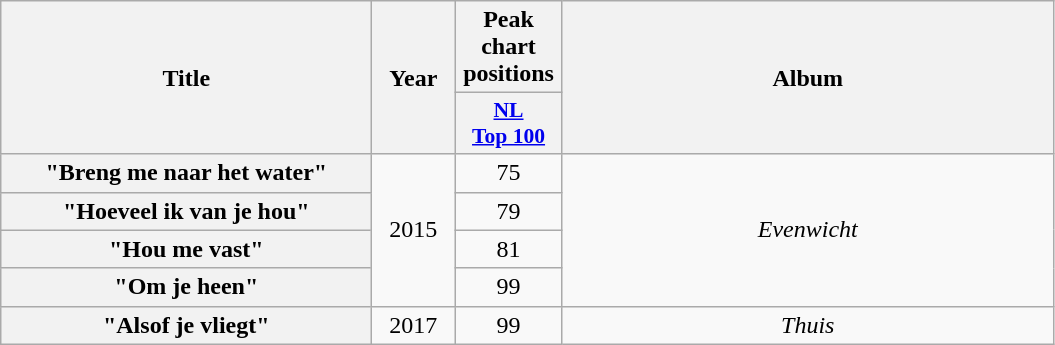<table class="wikitable plainrowheaders" style="text-align:center;" border="1">
<tr>
<th scope="col" rowspan="2" style="width:15em;">Title</th>
<th scope="col" rowspan="2" style="width:3em;">Year</th>
<th scope="col" colspan="1">Peak chart positions</th>
<th scope="col" rowspan="2" style="width:20em;">Album</th>
</tr>
<tr>
<th scope="col" style="width:4.5em;font-size:90%;"><a href='#'>NL<br>Top 100</a><br></th>
</tr>
<tr>
<th scope="row">"Breng me naar het water"</th>
<td rowspan="4">2015</td>
<td>75</td>
<td rowspan="4"><em>Evenwicht</em></td>
</tr>
<tr>
<th scope="row">"Hoeveel ik van je hou"</th>
<td>79</td>
</tr>
<tr>
<th scope="row">"Hou me vast"</th>
<td>81</td>
</tr>
<tr>
<th scope="row">"Om je heen"</th>
<td>99</td>
</tr>
<tr>
<th scope="row">"Alsof je vliegt"</th>
<td>2017</td>
<td>99</td>
<td><em>Thuis</em></td>
</tr>
</table>
